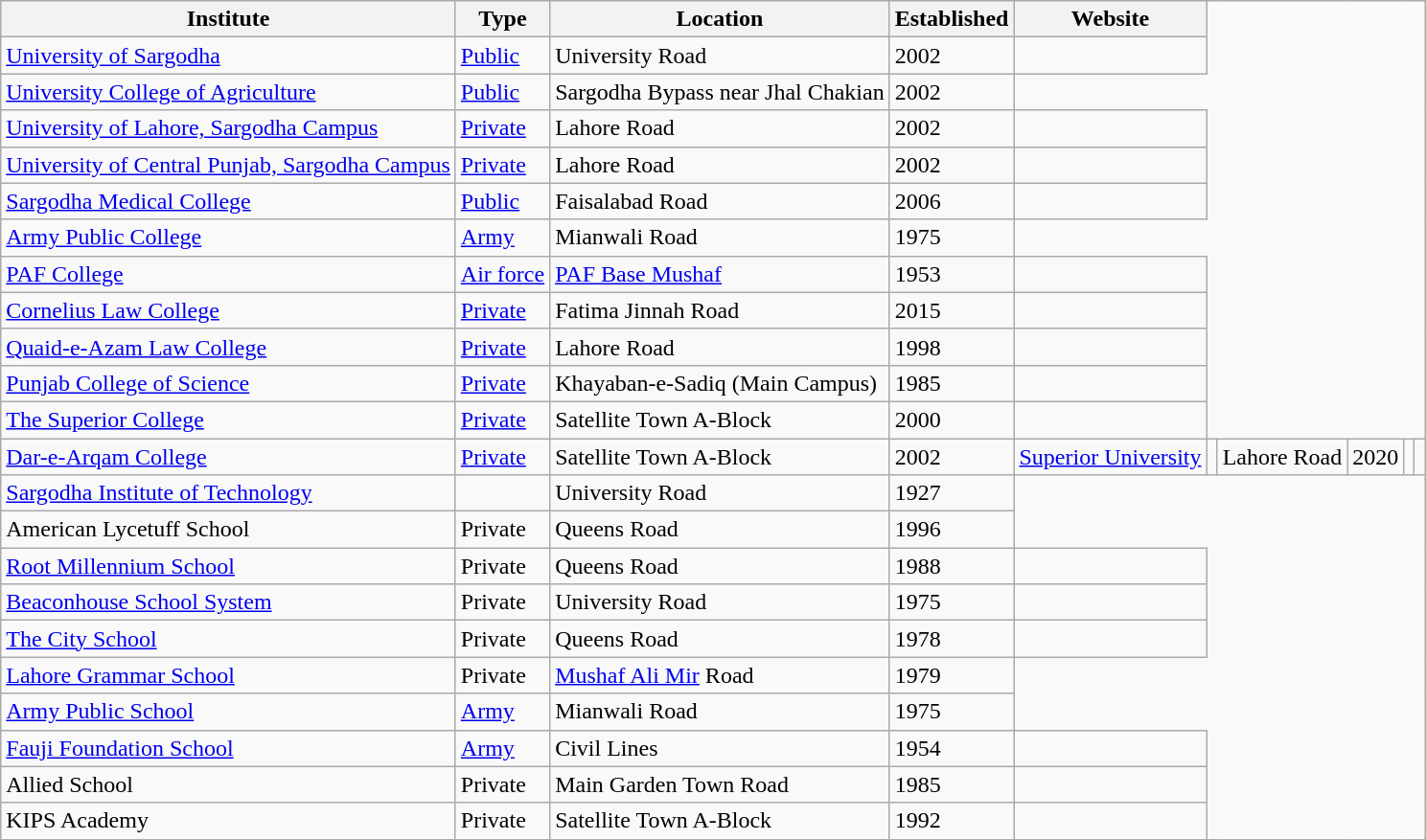<table class="wikitable sortable" style="text-align:left;">
<tr>
<th>Institute</th>
<th>Type</th>
<th>Location</th>
<th>Established</th>
<th>Website</th>
</tr>
<tr>
<td><a href='#'>University of Sargodha</a></td>
<td><a href='#'>Public</a></td>
<td>University Road</td>
<td>2002</td>
<td></td>
</tr>
<tr>
<td><a href='#'>University College of Agriculture</a></td>
<td><a href='#'>Public</a></td>
<td>Sargodha Bypass near Jhal Chakian</td>
<td>2002</td>
</tr>
<tr>
<td><a href='#'>University of Lahore, Sargodha Campus</a></td>
<td><a href='#'>Private</a></td>
<td>Lahore Road</td>
<td>2002</td>
<td></td>
</tr>
<tr>
<td><a href='#'>University of Central Punjab, Sargodha Campus</a></td>
<td><a href='#'>Private</a></td>
<td>Lahore Road</td>
<td>2002</td>
<td></td>
</tr>
<tr>
<td><a href='#'>Sargodha Medical College</a></td>
<td><a href='#'>Public</a></td>
<td>Faisalabad Road</td>
<td>2006</td>
<td></td>
</tr>
<tr>
<td><a href='#'>Army Public College</a></td>
<td><a href='#'>Army</a></td>
<td>Mianwali Road</td>
<td>1975</td>
</tr>
<tr>
<td><a href='#'>PAF College</a></td>
<td><a href='#'>Air force</a></td>
<td><a href='#'>PAF Base Mushaf</a></td>
<td>1953</td>
<td></td>
</tr>
<tr>
<td><a href='#'>Cornelius Law College</a></td>
<td><a href='#'>Private</a></td>
<td>Fatima Jinnah Road</td>
<td>2015</td>
<td></td>
</tr>
<tr>
<td><a href='#'>Quaid-e-Azam Law College</a></td>
<td><a href='#'>Private</a></td>
<td>Lahore Road</td>
<td>1998</td>
<td></td>
</tr>
<tr>
<td><a href='#'>Punjab College of Science</a></td>
<td><a href='#'>Private</a></td>
<td>Khayaban-e-Sadiq (Main Campus)</td>
<td>1985</td>
<td></td>
</tr>
<tr>
<td><a href='#'>The Superior College</a></td>
<td><a href='#'>Private</a></td>
<td>Satellite Town A-Block</td>
<td>2000</td>
<td></td>
</tr>
<tr>
<td><a href='#'>Dar-e-Arqam College</a></td>
<td><a href='#'>Private</a></td>
<td>Satellite Town A-Block</td>
<td>2002</td>
<td><a href='#'>Superior University</a></td>
<td></td>
<td>Lahore Road</td>
<td>2020</td>
<td></td>
<td></td>
</tr>
<tr>
<td><a href='#'>Sargodha Institute of Technology</a></td>
<td></td>
<td>University Road</td>
<td>1927</td>
</tr>
<tr>
<td>American Lycetuff School</td>
<td>Private</td>
<td>Queens Road</td>
<td>1996</td>
</tr>
<tr>
<td><a href='#'>Root Millennium School</a></td>
<td>Private</td>
<td>Queens Road</td>
<td>1988</td>
<td></td>
</tr>
<tr>
<td><a href='#'>Beaconhouse School System</a></td>
<td>Private</td>
<td>University Road</td>
<td>1975</td>
<td></td>
</tr>
<tr>
<td><a href='#'>The City School</a></td>
<td>Private</td>
<td>Queens Road</td>
<td>1978</td>
<td></td>
</tr>
<tr>
<td><a href='#'>Lahore Grammar School</a></td>
<td>Private</td>
<td><a href='#'>Mushaf Ali Mir</a> Road</td>
<td>1979</td>
</tr>
<tr>
<td><a href='#'>Army Public School</a></td>
<td><a href='#'>Army</a></td>
<td>Mianwali Road</td>
<td>1975</td>
</tr>
<tr>
<td><a href='#'>Fauji Foundation School</a></td>
<td><a href='#'>Army</a></td>
<td>Civil Lines</td>
<td>1954</td>
<td></td>
</tr>
<tr>
<td>Allied School</td>
<td>Private</td>
<td>Main Garden Town Road</td>
<td>1985</td>
<td></td>
</tr>
<tr>
<td>KIPS Academy</td>
<td>Private</td>
<td>Satellite Town A-Block</td>
<td>1992</td>
<td></td>
</tr>
</table>
